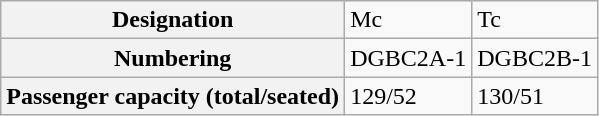<table class="wikitable">
<tr>
<th>Designation</th>
<td>Mc</td>
<td>Tc</td>
</tr>
<tr>
<th>Numbering</th>
<td>DGBC2A-1</td>
<td>DGBC2B-1</td>
</tr>
<tr>
<th>Passenger capacity (total/seated)</th>
<td>129/52</td>
<td>130/51</td>
</tr>
</table>
